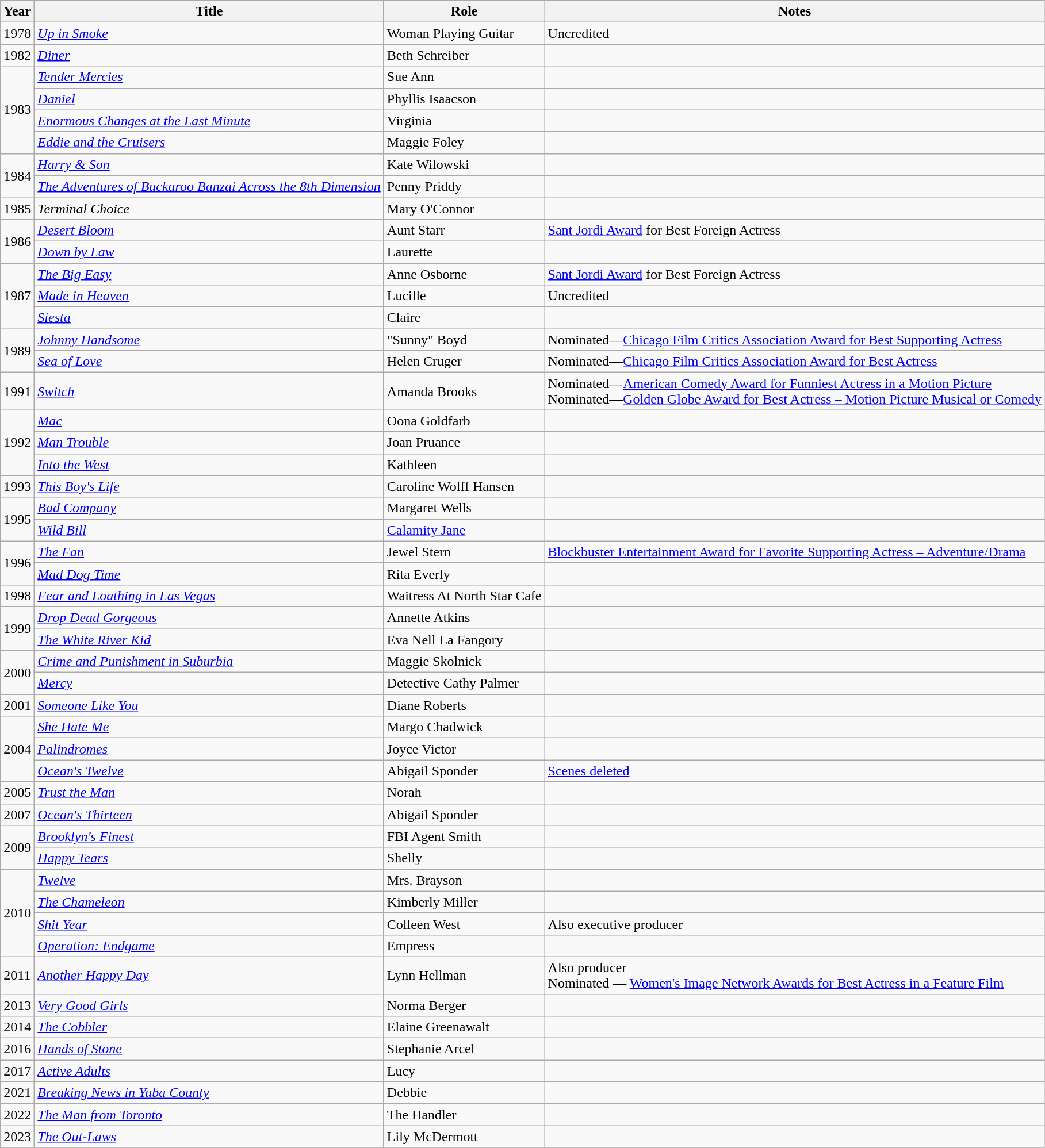<table class="wikitable sortable">
<tr>
<th>Year</th>
<th>Title</th>
<th>Role</th>
<th class="unsortable">Notes</th>
</tr>
<tr>
<td>1978</td>
<td><em><a href='#'>Up in Smoke</a></em></td>
<td>Woman Playing Guitar</td>
<td>Uncredited</td>
</tr>
<tr>
<td>1982</td>
<td><em><a href='#'>Diner</a></em></td>
<td>Beth Schreiber</td>
<td></td>
</tr>
<tr>
<td rowspan="4">1983</td>
<td><em><a href='#'>Tender Mercies</a></em></td>
<td>Sue Ann</td>
<td></td>
</tr>
<tr>
<td><em><a href='#'>Daniel</a></em></td>
<td>Phyllis Isaacson</td>
<td></td>
</tr>
<tr>
<td><em><a href='#'>Enormous Changes at the Last Minute</a></em></td>
<td>Virginia</td>
<td></td>
</tr>
<tr>
<td><em><a href='#'>Eddie and the Cruisers</a></em></td>
<td>Maggie Foley</td>
<td></td>
</tr>
<tr>
<td rowspan="2">1984</td>
<td><em><a href='#'>Harry & Son</a></em></td>
<td>Kate Wilowski</td>
<td></td>
</tr>
<tr>
<td data-sort-value="Adventures of Buckaroo Banzai Across the 8th Dimension, The"><em><a href='#'>The Adventures of Buckaroo Banzai Across the 8th Dimension</a></em></td>
<td>Penny Priddy</td>
<td></td>
</tr>
<tr>
<td>1985</td>
<td><em>Terminal Choice</em></td>
<td>Mary O'Connor</td>
<td></td>
</tr>
<tr>
<td rowspan="2">1986</td>
<td><em><a href='#'>Desert Bloom</a></em></td>
<td>Aunt Starr</td>
<td><a href='#'>Sant Jordi Award</a> for Best Foreign Actress</td>
</tr>
<tr>
<td><em><a href='#'>Down by Law</a></em></td>
<td>Laurette</td>
<td></td>
</tr>
<tr>
<td rowspan="3">1987</td>
<td data-sort-value="Big Easy, The"><em><a href='#'>The Big Easy</a></em></td>
<td>Anne Osborne</td>
<td><a href='#'>Sant Jordi Award</a> for Best Foreign Actress</td>
</tr>
<tr>
<td><em><a href='#'>Made in Heaven</a></em></td>
<td>Lucille</td>
<td>Uncredited</td>
</tr>
<tr>
<td><em><a href='#'>Siesta</a></em></td>
<td>Claire</td>
<td></td>
</tr>
<tr>
<td rowspan="2">1989</td>
<td><em><a href='#'>Johnny Handsome</a></em></td>
<td>"Sunny" Boyd</td>
<td>Nominated—<a href='#'>Chicago Film Critics Association Award for Best Supporting Actress</a></td>
</tr>
<tr>
<td><em><a href='#'>Sea of Love</a></em></td>
<td>Helen Cruger</td>
<td>Nominated—<a href='#'>Chicago Film Critics Association Award for Best Actress</a></td>
</tr>
<tr>
<td>1991</td>
<td><em><a href='#'>Switch</a></em></td>
<td>Amanda Brooks</td>
<td>Nominated—<a href='#'>American Comedy Award for Funniest Actress in a Motion Picture</a><br>Nominated—<a href='#'>Golden Globe Award for Best Actress – Motion Picture Musical or Comedy</a></td>
</tr>
<tr>
<td rowspan="3">1992</td>
<td><em><a href='#'>Mac</a></em></td>
<td>Oona Goldfarb</td>
<td></td>
</tr>
<tr>
<td><em><a href='#'>Man Trouble</a></em></td>
<td>Joan Pruance</td>
<td></td>
</tr>
<tr>
<td><em><a href='#'>Into the West</a></em></td>
<td>Kathleen</td>
<td></td>
</tr>
<tr>
<td>1993</td>
<td><em><a href='#'>This Boy's Life</a></em></td>
<td>Caroline Wolff Hansen</td>
<td></td>
</tr>
<tr>
<td rowspan="2">1995</td>
<td><em><a href='#'>Bad Company</a></em></td>
<td>Margaret Wells</td>
<td></td>
</tr>
<tr>
<td><em><a href='#'>Wild Bill</a></em></td>
<td><a href='#'>Calamity Jane</a></td>
<td></td>
</tr>
<tr>
<td rowspan="2">1996</td>
<td data-sort-value="Fan, The"><em><a href='#'>The Fan</a></em></td>
<td>Jewel Stern</td>
<td><a href='#'>Blockbuster Entertainment Award for Favorite Supporting Actress – Adventure/Drama</a></td>
</tr>
<tr>
<td><em><a href='#'>Mad Dog Time</a></em></td>
<td>Rita Everly</td>
<td></td>
</tr>
<tr>
<td>1998</td>
<td><em><a href='#'>Fear and Loathing in Las Vegas</a></em></td>
<td>Waitress At North Star Cafe</td>
<td></td>
</tr>
<tr>
<td rowspan="2">1999</td>
<td><em><a href='#'>Drop Dead Gorgeous</a></em></td>
<td>Annette Atkins</td>
<td></td>
</tr>
<tr>
<td data-sort-value="White River Kid, The"><em><a href='#'>The White River Kid</a></em></td>
<td>Eva Nell La Fangory</td>
<td></td>
</tr>
<tr>
<td rowspan="2">2000</td>
<td><em><a href='#'>Crime and Punishment in Suburbia</a></em></td>
<td>Maggie Skolnick</td>
<td></td>
</tr>
<tr>
<td><em><a href='#'>Mercy</a></em></td>
<td>Detective Cathy Palmer</td>
<td></td>
</tr>
<tr>
<td>2001</td>
<td><em><a href='#'>Someone Like You</a></em></td>
<td>Diane Roberts</td>
<td></td>
</tr>
<tr>
<td rowspan="3">2004</td>
<td><em><a href='#'>She Hate Me</a></em></td>
<td>Margo Chadwick</td>
<td></td>
</tr>
<tr>
<td><em><a href='#'>Palindromes</a></em></td>
<td>Joyce Victor</td>
<td></td>
</tr>
<tr>
<td><em><a href='#'>Ocean's Twelve</a></em></td>
<td>Abigail Sponder</td>
<td><a href='#'>Scenes deleted</a></td>
</tr>
<tr>
<td>2005</td>
<td><em><a href='#'>Trust the Man</a></em></td>
<td>Norah</td>
<td></td>
</tr>
<tr>
<td>2007</td>
<td><em><a href='#'>Ocean's Thirteen</a></em></td>
<td>Abigail Sponder</td>
<td></td>
</tr>
<tr>
<td rowspan="2">2009</td>
<td><em><a href='#'>Brooklyn's Finest</a></em></td>
<td>FBI Agent Smith</td>
<td></td>
</tr>
<tr>
<td><em><a href='#'>Happy Tears</a></em></td>
<td>Shelly</td>
<td></td>
</tr>
<tr>
<td rowspan="4">2010</td>
<td><em><a href='#'>Twelve</a></em></td>
<td>Mrs. Brayson</td>
<td></td>
</tr>
<tr>
<td data-sort-value="Chameleon, The"><em><a href='#'>The Chameleon</a></em></td>
<td>Kimberly Miller</td>
<td></td>
</tr>
<tr>
<td><em><a href='#'>Shit Year</a></em></td>
<td>Colleen West</td>
<td>Also executive producer</td>
</tr>
<tr>
<td><em><a href='#'>Operation: Endgame</a></em></td>
<td>Empress</td>
<td></td>
</tr>
<tr>
<td>2011</td>
<td><em><a href='#'>Another Happy Day</a></em></td>
<td>Lynn Hellman</td>
<td>Also producer<br>Nominated — <a href='#'>Women's Image Network Awards for Best Actress in a Feature Film</a></td>
</tr>
<tr>
<td>2013</td>
<td><em><a href='#'>Very Good Girls</a></em></td>
<td>Norma Berger</td>
<td></td>
</tr>
<tr>
<td>2014</td>
<td data-sort-value="Cobbler, The"><em><a href='#'>The Cobbler</a></em></td>
<td>Elaine Greenawalt</td>
<td></td>
</tr>
<tr>
<td>2016</td>
<td><em><a href='#'>Hands of Stone</a></em></td>
<td>Stephanie Arcel</td>
<td></td>
</tr>
<tr>
<td>2017</td>
<td><em><a href='#'>Active Adults</a></em></td>
<td>Lucy</td>
<td></td>
</tr>
<tr>
<td>2021</td>
<td><em><a href='#'>Breaking News in Yuba County</a></em></td>
<td>Debbie</td>
<td></td>
</tr>
<tr>
<td>2022</td>
<td data-sort-value="Man from Toronto, The"><em><a href='#'>The Man from Toronto</a></em></td>
<td>The Handler</td>
<td></td>
</tr>
<tr>
<td>2023</td>
<td data-sort-value="Out-Laws, The"><em><a href='#'>The Out-Laws</a></em></td>
<td>Lily McDermott</td>
<td></td>
</tr>
<tr>
</tr>
</table>
